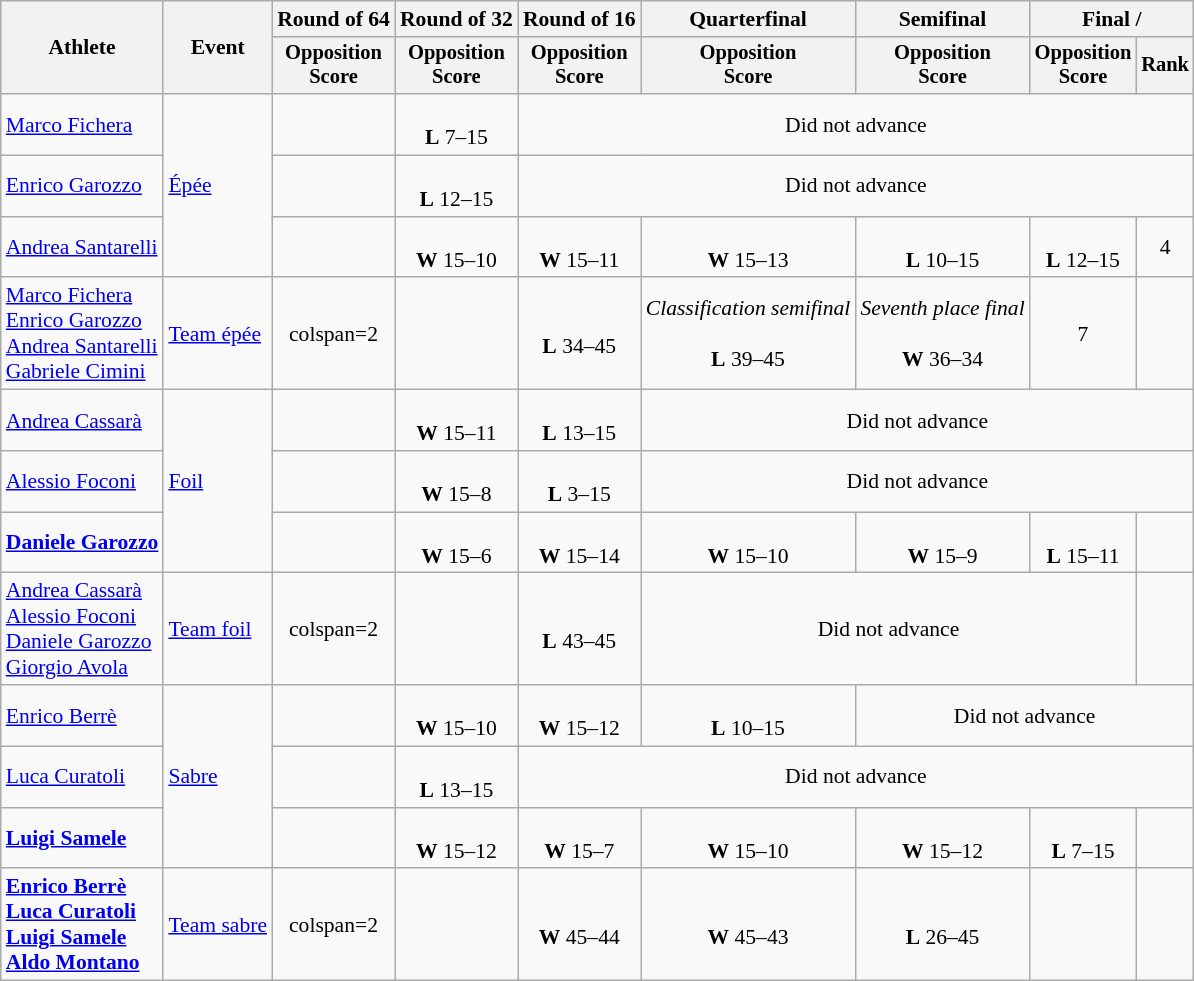<table class="wikitable" style="font-size:90%">
<tr>
<th rowspan="2">Athlete</th>
<th rowspan="2">Event</th>
<th>Round of 64</th>
<th>Round of 32</th>
<th>Round of 16</th>
<th>Quarterfinal</th>
<th>Semifinal</th>
<th colspan=2>Final / </th>
</tr>
<tr style="font-size:95%">
<th>Opposition <br> Score</th>
<th>Opposition <br> Score</th>
<th>Opposition <br> Score</th>
<th>Opposition <br> Score</th>
<th>Opposition <br> Score</th>
<th>Opposition <br> Score</th>
<th>Rank</th>
</tr>
<tr align=center>
<td align=left><a href='#'>Marco Fichera</a></td>
<td align=left rowspan=3><a href='#'>Épée</a></td>
<td></td>
<td><br><strong>L</strong> 7–15</td>
<td colspan=5>Did not advance</td>
</tr>
<tr align=center>
<td align=left><a href='#'>Enrico Garozzo</a></td>
<td></td>
<td><br><strong>L</strong> 12–15</td>
<td colspan=5>Did not advance</td>
</tr>
<tr align=center>
<td align=left><a href='#'>Andrea Santarelli</a></td>
<td></td>
<td><br><strong>W</strong> 15–10</td>
<td><br><strong>W</strong> 15–11</td>
<td><br><strong>W</strong> 15–13</td>
<td><br><strong>L</strong> 10–15</td>
<td><br><strong>L</strong> 12–15</td>
<td>4</td>
</tr>
<tr align=center>
<td align=left><a href='#'>Marco Fichera</a><br><a href='#'>Enrico Garozzo</a><br><a href='#'>Andrea Santarelli</a><br><a href='#'>Gabriele Cimini</a></td>
<td align=left><a href='#'>Team épée</a></td>
<td>colspan=2 </td>
<td></td>
<td><br><strong>L</strong> 34–45</td>
<td><em>Classification semifinal</em><br><br><strong>L</strong> 39–45</td>
<td><em>Seventh place final</em><br><br><strong>W</strong> 36–34</td>
<td>7</td>
</tr>
<tr align=center>
<td align=left><a href='#'>Andrea Cassarà</a></td>
<td align=left rowspan=3><a href='#'>Foil</a></td>
<td></td>
<td><br><strong>W</strong> 15–11</td>
<td><br><strong>L</strong> 13–15</td>
<td colspan="4">Did not advance</td>
</tr>
<tr align=center>
<td align=left><a href='#'>Alessio Foconi</a></td>
<td></td>
<td><br><strong>W</strong> 15–8</td>
<td><br><strong>L</strong> 3–15</td>
<td colspan="4">Did not advance</td>
</tr>
<tr align=center>
<td align=left><strong><a href='#'>Daniele Garozzo</a></strong></td>
<td></td>
<td><br><strong>W</strong> 15–6</td>
<td><br><strong>W</strong> 15–14</td>
<td><br><strong>W</strong> 15–10</td>
<td><br><strong>W</strong> 15–9</td>
<td><br><strong>L</strong> 15–11</td>
<td></td>
</tr>
<tr align=center>
<td align=left><a href='#'>Andrea Cassarà</a><br><a href='#'>Alessio Foconi</a><br><a href='#'>Daniele Garozzo</a><br><a href='#'>Giorgio Avola</a></td>
<td align=left><a href='#'>Team foil</a></td>
<td>colspan=2 </td>
<td></td>
<td><br><strong>L</strong> 43–45</td>
<td colspan=3>Did not advance</td>
</tr>
<tr align=center>
<td align=left><a href='#'>Enrico Berrè</a></td>
<td align=left rowspan=3><a href='#'>Sabre</a></td>
<td></td>
<td><br><strong>W</strong> 15–10</td>
<td><br><strong>W</strong> 15–12</td>
<td><br><strong>L</strong> 10–15</td>
<td colspan="3">Did not advance</td>
</tr>
<tr align=center>
<td align=left><a href='#'>Luca Curatoli</a></td>
<td></td>
<td><br><strong>L</strong> 13–15</td>
<td colspan="5">Did not advance</td>
</tr>
<tr align=center>
<td align=left><strong><a href='#'>Luigi Samele</a></strong></td>
<td></td>
<td><br><strong>W</strong> 15–12</td>
<td><br><strong>W</strong> 15–7</td>
<td><br><strong>W</strong> 15–10</td>
<td><br><strong>W</strong> 15–12</td>
<td><br><strong>L</strong> 7–15</td>
<td></td>
</tr>
<tr align=center>
<td align=left><strong><a href='#'>Enrico Berrè</a><br><a href='#'>Luca Curatoli</a><br><a href='#'>Luigi Samele</a><br><a href='#'>Aldo Montano</a></strong></td>
<td align=left><a href='#'>Team sabre</a></td>
<td>colspan=2 </td>
<td></td>
<td><br><strong>W</strong> 45–44</td>
<td><br><strong>W</strong> 45–43</td>
<td><br><strong>L</strong> 26–45</td>
<td></td>
</tr>
</table>
